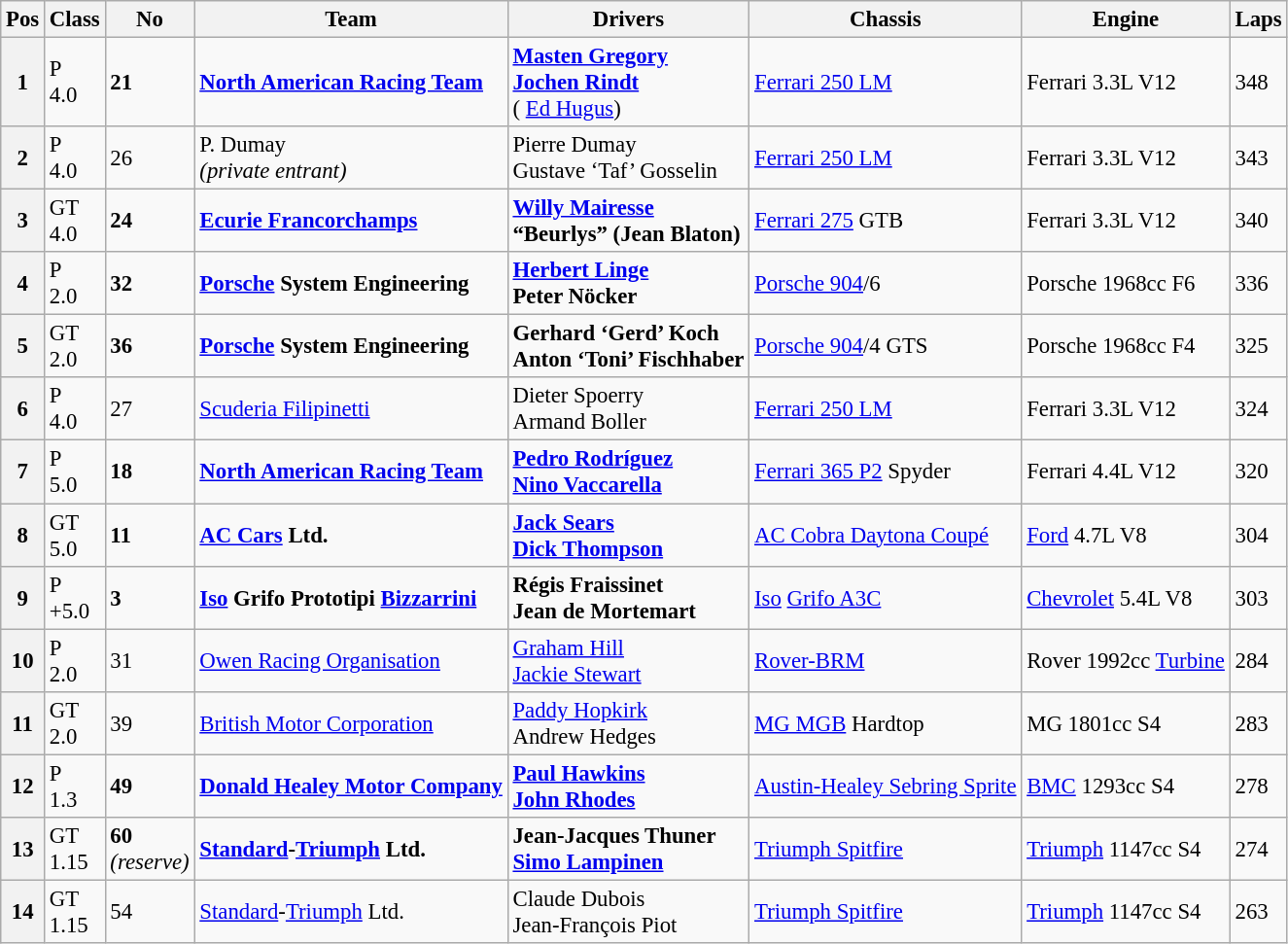<table class="wikitable" style="font-size: 95%;">
<tr>
<th>Pos</th>
<th>Class</th>
<th>No</th>
<th>Team</th>
<th>Drivers</th>
<th>Chassis</th>
<th>Engine</th>
<th>Laps</th>
</tr>
<tr>
<th>1</th>
<td>P<br>4.0</td>
<td><strong>21</strong></td>
<td> <strong><a href='#'>North American Racing Team</a></strong></td>
<td> <strong><a href='#'>Masten Gregory</a></strong><br> <strong><a href='#'>Jochen Rindt</a></strong><br>( <a href='#'>Ed Hugus</a>)</td>
<td><a href='#'>Ferrari 250 LM</a></td>
<td>Ferrari 3.3L V12</td>
<td>348</td>
</tr>
<tr>
<th>2</th>
<td>P<br>4.0</td>
<td>26</td>
<td> P. Dumay<br><em>(private entrant)</em></td>
<td> Pierre Dumay<br> Gustave ‘Taf’ Gosselin</td>
<td><a href='#'>Ferrari 250 LM</a></td>
<td>Ferrari 3.3L V12</td>
<td>343</td>
</tr>
<tr>
<th>3</th>
<td>GT<br>4.0</td>
<td><strong>24</strong></td>
<td> <strong><a href='#'>Ecurie Francorchamps</a></strong></td>
<td> <strong><a href='#'>Willy Mairesse</a></strong><br> <strong> “Beurlys” (Jean Blaton)</strong></td>
<td><a href='#'>Ferrari 275</a> GTB</td>
<td>Ferrari 3.3L V12</td>
<td>340</td>
</tr>
<tr>
<th>4</th>
<td>P<br>2.0</td>
<td><strong>32</strong></td>
<td> <strong><a href='#'>Porsche</a> System Engineering</strong></td>
<td> <strong><a href='#'>Herbert Linge</a></strong><br> <strong>Peter Nöcker</strong></td>
<td><a href='#'>Porsche 904</a>/6</td>
<td>Porsche 1968cc F6</td>
<td>336</td>
</tr>
<tr>
<th>5</th>
<td>GT<br>2.0</td>
<td><strong>36</strong></td>
<td> <strong><a href='#'>Porsche</a> System Engineering</strong></td>
<td> <strong>Gerhard ‘Gerd’ Koch</strong><br> <strong>Anton ‘Toni’ Fischhaber</strong></td>
<td><a href='#'>Porsche 904</a>/4 GTS</td>
<td>Porsche 1968cc F4</td>
<td>325</td>
</tr>
<tr>
<th>6</th>
<td>P<br>4.0</td>
<td>27</td>
<td> <a href='#'>Scuderia Filipinetti</a></td>
<td> Dieter Spoerry<br> Armand Boller</td>
<td><a href='#'>Ferrari 250 LM</a></td>
<td>Ferrari 3.3L V12</td>
<td>324</td>
</tr>
<tr>
<th>7</th>
<td>P<br>5.0</td>
<td><strong>18</strong></td>
<td> <strong><a href='#'>North American Racing Team</a></strong></td>
<td> <strong><a href='#'>Pedro Rodríguez</a></strong><br> <strong><a href='#'>Nino Vaccarella</a></strong></td>
<td><a href='#'>Ferrari 365 P2</a> Spyder</td>
<td>Ferrari 4.4L V12</td>
<td>320</td>
</tr>
<tr>
<th>8</th>
<td>GT<br>5.0</td>
<td><strong>11</strong></td>
<td> <strong><a href='#'>AC Cars</a> Ltd.</strong></td>
<td> <strong><a href='#'>Jack Sears</a></strong><br> <strong><a href='#'>Dick Thompson</a></strong></td>
<td><a href='#'>AC Cobra Daytona Coupé</a></td>
<td><a href='#'>Ford</a> 4.7L V8</td>
<td>304</td>
</tr>
<tr>
<th>9</th>
<td>P<br>+5.0</td>
<td><strong>3</strong></td>
<td> <strong><a href='#'>Iso</a> Grifo Prototipi <a href='#'>Bizzarrini</a></strong></td>
<td> <strong>Régis Fraissinet</strong><br> <strong>Jean de Mortemart</strong></td>
<td><a href='#'>Iso</a> <a href='#'>Grifo A3C</a></td>
<td><a href='#'>Chevrolet</a> 5.4L V8</td>
<td>303</td>
</tr>
<tr>
<th>10</th>
<td>P<br>2.0</td>
<td>31</td>
<td> <a href='#'>Owen Racing Organisation</a></td>
<td> <a href='#'>Graham Hill</a><br> <a href='#'>Jackie Stewart</a></td>
<td><a href='#'>Rover-BRM</a></td>
<td>Rover 1992cc <a href='#'>Turbine</a></td>
<td>284</td>
</tr>
<tr>
<th>11</th>
<td>GT<br>2.0</td>
<td>39</td>
<td> <a href='#'>British Motor Corporation</a></td>
<td> <a href='#'>Paddy Hopkirk</a><br> Andrew Hedges</td>
<td><a href='#'>MG MGB</a> Hardtop</td>
<td>MG 1801cc S4</td>
<td>283</td>
</tr>
<tr>
<th>12</th>
<td>P<br>1.3</td>
<td><strong>49</strong></td>
<td> <strong><a href='#'>Donald Healey Motor Company</a></strong></td>
<td> <strong><a href='#'>Paul Hawkins</a></strong><br> <strong><a href='#'>John Rhodes</a></strong></td>
<td><a href='#'>Austin-Healey Sebring Sprite</a></td>
<td><a href='#'>BMC</a> 1293cc S4</td>
<td>278</td>
</tr>
<tr>
<th>13</th>
<td>GT<br>1.15</td>
<td><strong>60</strong><br><em>(reserve)</em></td>
<td> <strong><a href='#'>Standard</a>-<a href='#'>Triumph</a> Ltd.</strong></td>
<td> <strong>Jean-Jacques Thuner</strong><br> <strong><a href='#'>Simo Lampinen</a></strong></td>
<td><a href='#'>Triumph Spitfire</a></td>
<td><a href='#'>Triumph</a> 1147cc S4</td>
<td>274</td>
</tr>
<tr>
<th>14</th>
<td>GT<br>1.15</td>
<td>54</td>
<td> <a href='#'>Standard</a>-<a href='#'>Triumph</a> Ltd.</td>
<td> Claude Dubois<br> Jean-François Piot</td>
<td><a href='#'>Triumph Spitfire</a></td>
<td><a href='#'>Triumph</a> 1147cc S4</td>
<td>263</td>
</tr>
</table>
